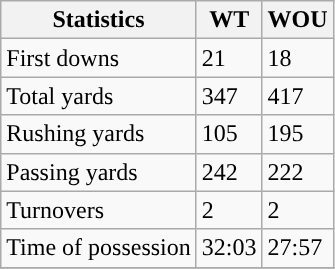<table class="wikitable">
<tr>
<th>Statistics</th>
<th>WT</th>
<th>WOU</th>
</tr>
<tr>
<td>First downs</td>
<td>21</td>
<td>18</td>
</tr>
<tr>
<td>Total yards</td>
<td>347</td>
<td>417</td>
</tr>
<tr>
<td>Rushing yards</td>
<td>105</td>
<td>195</td>
</tr>
<tr>
<td>Passing yards</td>
<td>242</td>
<td>222</td>
</tr>
<tr>
<td>Turnovers</td>
<td>2</td>
<td>2</td>
</tr>
<tr>
<td>Time of possession</td>
<td>32:03</td>
<td>27:57</td>
</tr>
<tr>
</tr>
</table>
